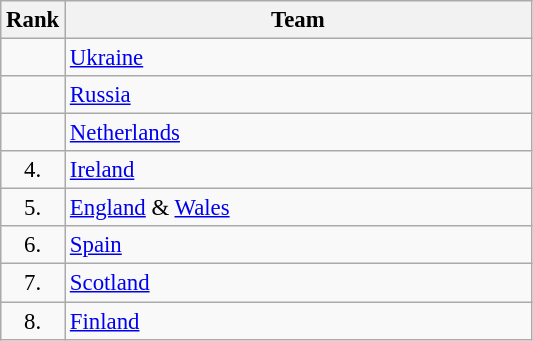<table class="wikitable" style="font-size:95%">
<tr>
<th>Rank</th>
<th align="left" style="width: 20em">Team</th>
</tr>
<tr>
<td align="center"></td>
<td> <a href='#'>Ukraine</a></td>
</tr>
<tr>
<td align="center"></td>
<td> <a href='#'>Russia</a></td>
</tr>
<tr>
<td align="center"></td>
<td> <a href='#'>Netherlands</a></td>
</tr>
<tr>
<td rowspan=1 align="center">4.</td>
<td> <a href='#'>Ireland</a></td>
</tr>
<tr>
<td rowspan=1 align="center">5.</td>
<td> <a href='#'>England</a> &  <a href='#'>Wales</a></td>
</tr>
<tr>
<td rowspan=1 align="center">6.</td>
<td> <a href='#'>Spain</a></td>
</tr>
<tr>
<td rowspan=1 align="center">7.</td>
<td> <a href='#'>Scotland</a></td>
</tr>
<tr>
<td rowspan=1 align="center">8.</td>
<td> <a href='#'>Finland</a></td>
</tr>
</table>
